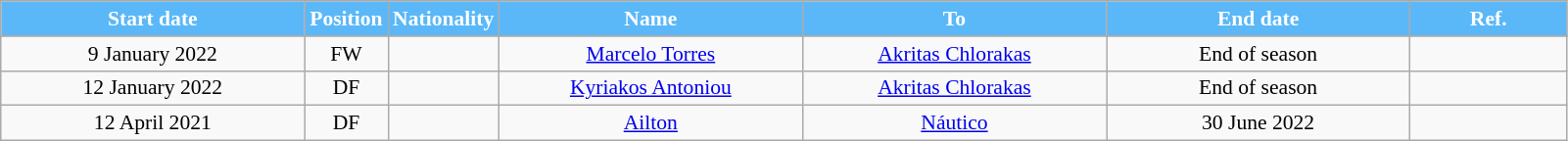<table class="wikitable"  style="text-align:center; font-size:90%; ">
<tr>
<th style="background:#5BB8F8; color:white; width:200px;">Start date</th>
<th style="background:#5BB8F8; color:white; width:50px;">Position</th>
<th style="background:#5BB8F8; color:white; width:50px;">Nationality</th>
<th style="background:#5BB8F8; color:white; width:200px;">Name</th>
<th style="background:#5BB8F8; color:white; width:200px;">To</th>
<th style="background:#5BB8F8; color:white; width:200px;">End date</th>
<th style="background:#5BB8F8; color:white; width:100px;">Ref.</th>
</tr>
<tr>
</tr>
<tr>
<td>9 January 2022</td>
<td>FW</td>
<td></td>
<td><a href='#'>Marcelo Torres</a></td>
<td><a href='#'>Akritas Chlorakas</a></td>
<td>End of season</td>
<td></td>
</tr>
<tr>
<td>12 January 2022</td>
<td>DF</td>
<td></td>
<td><a href='#'>Kyriakos Antoniou</a></td>
<td><a href='#'>Akritas Chlorakas</a></td>
<td>End of season</td>
<td></td>
</tr>
<tr>
<td>12 April 2021</td>
<td>DF</td>
<td></td>
<td><a href='#'>Ailton</a></td>
<td><a href='#'>Náutico</a></td>
<td>30 June 2022</td>
<td></td>
</tr>
</table>
